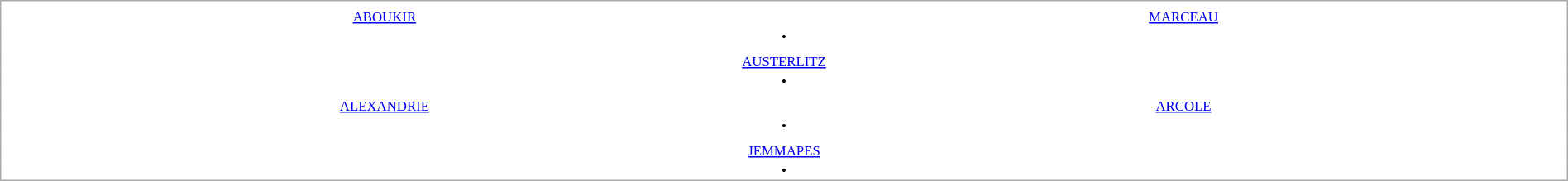<table align="center" border="0" cellspacing="0" cellpadding="2" style="border:1px solid #AAAAAA; border-collapse:collapse; font-size: 70%; text-align:center" width="100%">
<tr ---->
<th style="width: 8%;"></th>
<td style="width: 33%;"></td>
<th style="width: 18%;"></th>
<td style="width: 33%;"></td>
<th style="width: 8%;"></th>
</tr>
<tr --->
<td></td>
<td><a href='#'>ABOUKIR</a></td>
<td></td>
<td><a href='#'>MARCEAU</a></td>
<td></td>
</tr>
<tr --->
<td></td>
<td></td>
<td>•</td>
<td></td>
<td></td>
</tr>
<tr --->
<td></td>
<td></td>
<th></th>
<td></td>
<td></td>
</tr>
<tr --->
<td></td>
<td></td>
<td><a href='#'>AUSTERLITZ</a></td>
<td></td>
<td></td>
</tr>
<tr --->
<td></td>
<td></td>
<td>•</td>
<td></td>
<td></td>
</tr>
<tr --->
<td></td>
<td></td>
<th></th>
<td></td>
<td></td>
</tr>
<tr --->
<td></td>
<td><a href='#'>ALEXANDRIE</a></td>
<td></td>
<td><a href='#'>ARCOLE</a></td>
<td></td>
</tr>
<tr --->
<td></td>
<td></td>
<td>•</td>
<td></td>
<td></td>
</tr>
<tr --->
<td></td>
<td></td>
<th></th>
<td></td>
<td></td>
</tr>
<tr --->
<td></td>
<td></td>
<td><a href='#'>JEMMAPES</a></td>
<td></td>
<td></td>
</tr>
<tr --->
<td></td>
<td></td>
<td>•</td>
<td></td>
<td></td>
</tr>
<tr --->
</tr>
</table>
